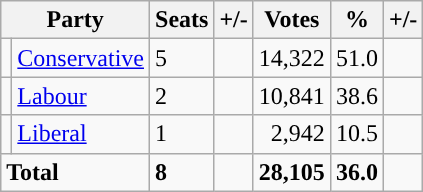<table class="wikitable sortable">
<tr>
<th colspan="2">Party</th>
<th>Seats</th>
<th>+/-</th>
<th>Votes</th>
<th>%</th>
<th>+/-</th>
</tr>
<tr>
<td style="background-color: "></td>
<td><a href='#'>Conservative</a></td>
<td>5</td>
<td></td>
<td style="text-align:right;">14,322</td>
<td style="text-align:right;">51.0</td>
<td style="text-align:right;"></td>
</tr>
<tr>
<td style="background-color: "></td>
<td><a href='#'>Labour</a></td>
<td>2</td>
<td></td>
<td style="text-align:right;">10,841</td>
<td style="text-align:right;">38.6</td>
<td style="text-align:right;"></td>
</tr>
<tr>
<td style="background-color: "></td>
<td><a href='#'>Liberal</a></td>
<td>1</td>
<td></td>
<td style="text-align:right;">2,942</td>
<td style="text-align:right;">10.5</td>
<td style="text-align:right;"></td>
</tr>
<tr>
<td colspan="2"><strong>Total</strong></td>
<td><strong>8</strong></td>
<td></td>
<td style="text-align:right;"><strong>28,105</strong></td>
<td style="text-align:right;"><strong>36.0</strong></td>
<td></td>
</tr>
</table>
